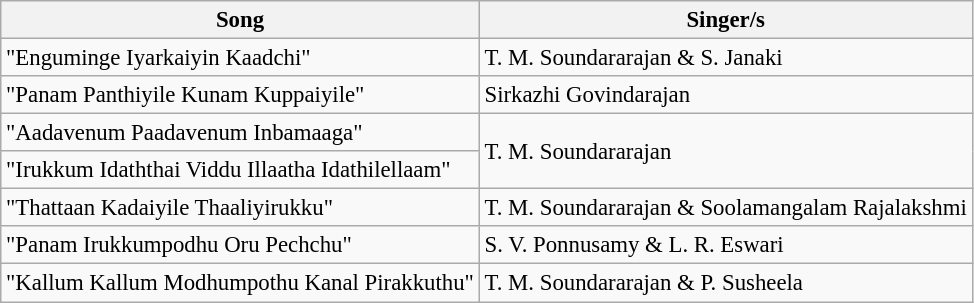<table class="wikitable" style="font-size:95%;">
<tr>
<th>Song</th>
<th>Singer/s</th>
</tr>
<tr>
<td>"Enguminge Iyarkaiyin Kaadchi"</td>
<td>T. M. Soundararajan & S. Janaki</td>
</tr>
<tr>
<td>"Panam Panthiyile Kunam Kuppaiyile"</td>
<td>Sirkazhi Govindarajan</td>
</tr>
<tr>
<td>"Aadavenum Paadavenum Inbamaaga"</td>
<td rowspan=2>T. M. Soundararajan</td>
</tr>
<tr>
<td>"Irukkum Idaththai Viddu Illaatha Idathilellaam"</td>
</tr>
<tr>
<td>"Thattaan Kadaiyile Thaaliyirukku"</td>
<td>T. M. Soundararajan & Soolamangalam Rajalakshmi</td>
</tr>
<tr>
<td>"Panam Irukkumpodhu Oru Pechchu"</td>
<td>S. V. Ponnusamy & L. R. Eswari</td>
</tr>
<tr>
<td>"Kallum Kallum Modhumpothu Kanal Pirakkuthu"</td>
<td>T. M. Soundararajan & P. Susheela</td>
</tr>
</table>
